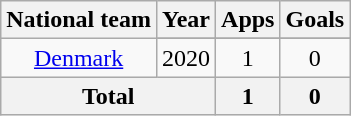<table class="wikitable" style="text-align:center">
<tr>
<th>National team</th>
<th>Year</th>
<th>Apps</th>
<th>Goals</th>
</tr>
<tr>
<td rowspan="2"><a href='#'>Denmark</a></td>
</tr>
<tr>
<td>2020</td>
<td>1</td>
<td>0</td>
</tr>
<tr>
<th colspan="2">Total</th>
<th>1</th>
<th>0</th>
</tr>
</table>
